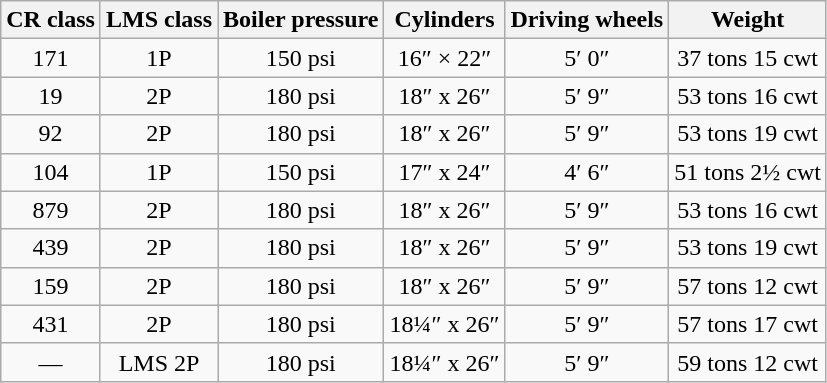<table class="wikitable sortable" style=text-align:center>
<tr>
<th>CR class</th>
<th>LMS class</th>
<th>Boiler pressure</th>
<th>Cylinders</th>
<th>Driving wheels</th>
<th>Weight</th>
</tr>
<tr>
<td>171</td>
<td>1P</td>
<td>150 psi</td>
<td>16″ × 22″</td>
<td>5′ 0″</td>
<td>37 tons 15 cwt</td>
</tr>
<tr>
<td>19</td>
<td>2P</td>
<td>180 psi</td>
<td>18″ x 26″</td>
<td>5′ 9″</td>
<td>53 tons 16 cwt</td>
</tr>
<tr>
<td>92</td>
<td>2P</td>
<td>180 psi</td>
<td>18″ x 26″</td>
<td>5′ 9″</td>
<td>53 tons 19 cwt</td>
</tr>
<tr>
<td>104</td>
<td>1P</td>
<td>150 psi</td>
<td>17″ x 24″</td>
<td>4′ 6″</td>
<td>51 tons 2½ cwt</td>
</tr>
<tr>
<td>879</td>
<td>2P</td>
<td>180 psi</td>
<td>18″ x 26″</td>
<td>5′ 9″</td>
<td>53 tons 16 cwt</td>
</tr>
<tr>
<td>439</td>
<td>2P</td>
<td>180 psi</td>
<td>18″ x 26″</td>
<td>5′ 9″</td>
<td>53 tons 19 cwt</td>
</tr>
<tr>
<td>159</td>
<td>2P</td>
<td>180 psi</td>
<td>18″ x 26″</td>
<td>5′ 9″</td>
<td>57 tons 12 cwt</td>
</tr>
<tr>
<td>431</td>
<td>2P</td>
<td>180 psi</td>
<td>18¼″ x 26″</td>
<td>5′ 9″</td>
<td>57 tons 17 cwt</td>
</tr>
<tr>
<td>—</td>
<td>LMS 2P</td>
<td>180 psi</td>
<td>18¼″ x 26″</td>
<td>5′ 9″</td>
<td>59 tons 12 cwt</td>
</tr>
</table>
